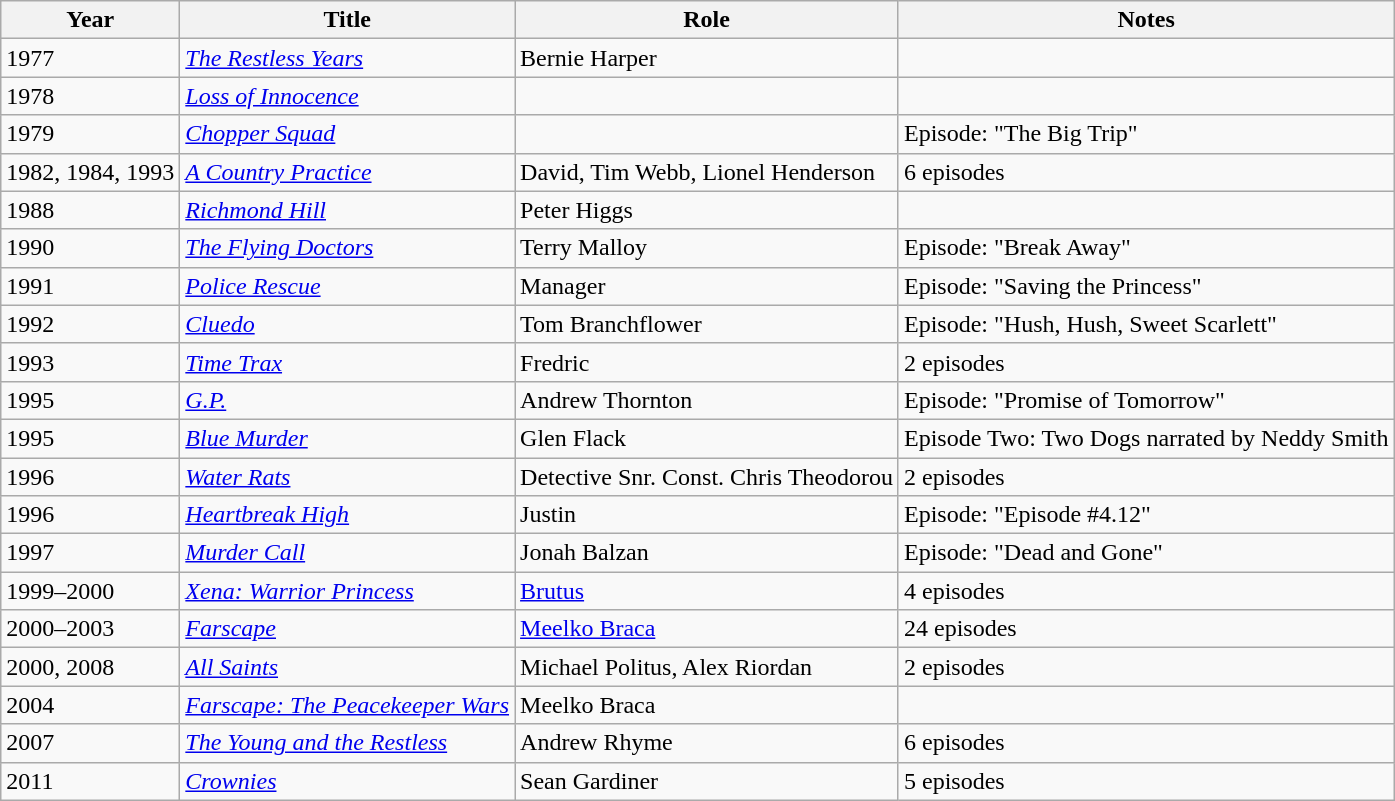<table class="wikitable sortable">
<tr>
<th>Year</th>
<th>Title</th>
<th>Role</th>
<th>Notes</th>
</tr>
<tr>
<td>1977</td>
<td><em><a href='#'>The Restless Years</a></em></td>
<td>Bernie Harper</td>
<td></td>
</tr>
<tr>
<td>1978</td>
<td><em><a href='#'>Loss of Innocence</a></em></td>
<td></td>
<td></td>
</tr>
<tr>
<td>1979</td>
<td><em><a href='#'>Chopper Squad</a></em></td>
<td></td>
<td>Episode: "The Big Trip"</td>
</tr>
<tr>
<td>1982, 1984, 1993</td>
<td><em><a href='#'>A Country Practice</a></em></td>
<td>David, Tim Webb, Lionel Henderson</td>
<td>6 episodes</td>
</tr>
<tr>
<td>1988</td>
<td><em><a href='#'>Richmond Hill</a></em></td>
<td>Peter Higgs</td>
<td></td>
</tr>
<tr>
<td>1990</td>
<td><em><a href='#'>The Flying Doctors</a></em></td>
<td>Terry Malloy</td>
<td>Episode: "Break Away"</td>
</tr>
<tr>
<td>1991</td>
<td><em><a href='#'>Police Rescue</a></em></td>
<td>Manager</td>
<td>Episode: "Saving the Princess"</td>
</tr>
<tr>
<td>1992</td>
<td><em><a href='#'>Cluedo</a></em></td>
<td>Tom Branchflower</td>
<td>Episode: "Hush, Hush, Sweet Scarlett"</td>
</tr>
<tr>
<td>1993</td>
<td><em><a href='#'>Time Trax</a></em></td>
<td>Fredric</td>
<td>2 episodes</td>
</tr>
<tr>
<td>1995</td>
<td><em><a href='#'>G.P.</a></em></td>
<td>Andrew Thornton</td>
<td>Episode: "Promise of Tomorrow"</td>
</tr>
<tr>
<td>1995</td>
<td><em><a href='#'>Blue Murder</a></em></td>
<td>Glen Flack</td>
<td>Episode Two: Two Dogs narrated by Neddy Smith</td>
</tr>
<tr>
<td>1996</td>
<td><em><a href='#'>Water Rats</a></em></td>
<td>Detective Snr. Const. Chris Theodorou</td>
<td>2 episodes</td>
</tr>
<tr>
<td>1996</td>
<td><em><a href='#'>Heartbreak High</a></em></td>
<td>Justin</td>
<td>Episode: "Episode #4.12"</td>
</tr>
<tr>
<td>1997</td>
<td><em><a href='#'>Murder Call</a></em></td>
<td>Jonah Balzan</td>
<td>Episode: "Dead and Gone"</td>
</tr>
<tr>
<td>1999–2000</td>
<td><em><a href='#'>Xena: Warrior Princess</a></em></td>
<td><a href='#'>Brutus</a></td>
<td>4 episodes</td>
</tr>
<tr>
<td>2000–2003</td>
<td><em><a href='#'>Farscape</a></em></td>
<td><a href='#'>Meelko Braca</a></td>
<td>24 episodes</td>
</tr>
<tr>
<td>2000, 2008</td>
<td><em><a href='#'>All Saints</a></em></td>
<td>Michael Politus, Alex Riordan</td>
<td>2 episodes</td>
</tr>
<tr>
<td>2004</td>
<td><em><a href='#'>Farscape: The Peacekeeper Wars</a></em></td>
<td>Meelko Braca</td>
<td></td>
</tr>
<tr>
<td>2007</td>
<td><em><a href='#'>The Young and the Restless</a></em></td>
<td>Andrew Rhyme</td>
<td>6 episodes</td>
</tr>
<tr>
<td>2011</td>
<td><em><a href='#'>Crownies</a></em></td>
<td>Sean Gardiner</td>
<td>5 episodes</td>
</tr>
</table>
